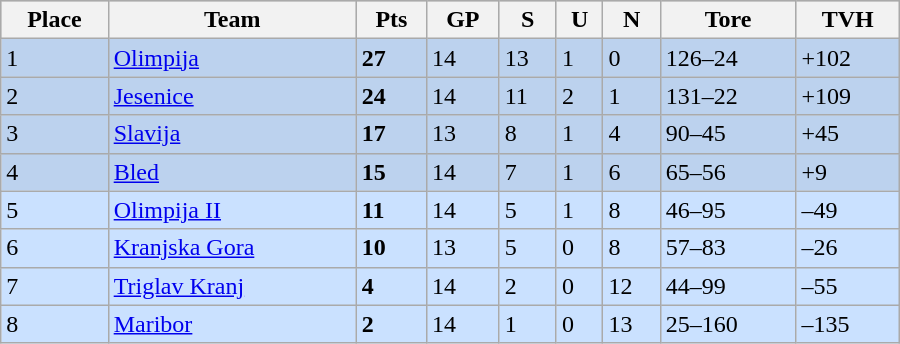<table class="wikitable" width="600px">
<tr style="background-color:#c0c0c0;">
<th>Place</th>
<th>Team</th>
<th>Pts</th>
<th>GP</th>
<th>S</th>
<th>U</th>
<th>N</th>
<th>Tore</th>
<th>TVH</th>
</tr>
<tr bgcolor="#BCD2EE">
<td>1</td>
<td><a href='#'>Olimpija</a></td>
<td><strong>27</strong></td>
<td>14</td>
<td>13</td>
<td>1</td>
<td>0</td>
<td>126–24</td>
<td>+102</td>
</tr>
<tr bgcolor="#BCD2EE">
<td>2</td>
<td><a href='#'>Jesenice</a></td>
<td><strong>24</strong></td>
<td>14</td>
<td>11</td>
<td>2</td>
<td>1</td>
<td>131–22</td>
<td>+109</td>
</tr>
<tr bgcolor="#BCD2EE">
<td>3</td>
<td><a href='#'>Slavija</a></td>
<td><strong>17</strong></td>
<td>13</td>
<td>8</td>
<td>1</td>
<td>4</td>
<td>90–45</td>
<td>+45</td>
</tr>
<tr bgcolor="#BCD2EE">
<td>4</td>
<td><a href='#'>Bled</a></td>
<td><strong>15</strong></td>
<td>14</td>
<td>7</td>
<td>1</td>
<td>6</td>
<td>65–56</td>
<td>+9</td>
</tr>
<tr bgcolor="#CAE1FF">
<td>5</td>
<td><a href='#'>Olimpija II</a></td>
<td><strong>11</strong></td>
<td>14</td>
<td>5</td>
<td>1</td>
<td>8</td>
<td>46–95</td>
<td>–49</td>
</tr>
<tr bgcolor="#CAE1FF">
<td>6</td>
<td><a href='#'>Kranjska Gora</a></td>
<td><strong>10</strong></td>
<td>13</td>
<td>5</td>
<td>0</td>
<td>8</td>
<td>57–83</td>
<td>–26</td>
</tr>
<tr bgcolor="#CAE1FF">
<td>7</td>
<td><a href='#'>Triglav Kranj</a></td>
<td><strong>4</strong></td>
<td>14</td>
<td>2</td>
<td>0</td>
<td>12</td>
<td>44–99</td>
<td>–55</td>
</tr>
<tr bgcolor="#CAE1FF">
<td>8</td>
<td><a href='#'>Maribor</a></td>
<td><strong>2</strong></td>
<td>14</td>
<td>1</td>
<td>0</td>
<td>13</td>
<td>25–160</td>
<td>–135</td>
</tr>
</table>
